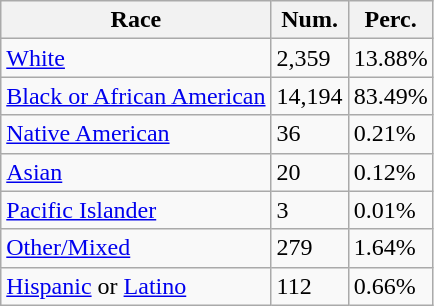<table class="wikitable">
<tr>
<th>Race</th>
<th>Num.</th>
<th>Perc.</th>
</tr>
<tr>
<td><a href='#'>White</a></td>
<td>2,359</td>
<td>13.88%</td>
</tr>
<tr>
<td><a href='#'>Black or African American</a></td>
<td>14,194</td>
<td>83.49%</td>
</tr>
<tr>
<td><a href='#'>Native American</a></td>
<td>36</td>
<td>0.21%</td>
</tr>
<tr>
<td><a href='#'>Asian</a></td>
<td>20</td>
<td>0.12%</td>
</tr>
<tr>
<td><a href='#'>Pacific Islander</a></td>
<td>3</td>
<td>0.01%</td>
</tr>
<tr>
<td><a href='#'>Other/Mixed</a></td>
<td>279</td>
<td>1.64%</td>
</tr>
<tr>
<td><a href='#'>Hispanic</a> or <a href='#'>Latino</a></td>
<td>112</td>
<td>0.66%</td>
</tr>
</table>
